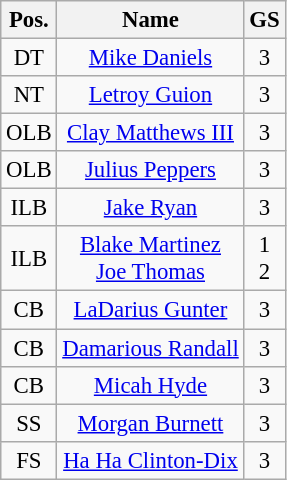<table class="wikitable" style="font-size:95%;text-align:center">
<tr>
<th>Pos.</th>
<th>Name</th>
<th>GS</th>
</tr>
<tr>
<td>DT</td>
<td><a href='#'>Mike Daniels</a></td>
<td>3</td>
</tr>
<tr>
<td>NT</td>
<td><a href='#'>Letroy Guion</a></td>
<td>3</td>
</tr>
<tr>
<td>OLB</td>
<td><a href='#'>Clay Matthews III</a></td>
<td>3</td>
</tr>
<tr>
<td>OLB</td>
<td><a href='#'>Julius Peppers</a></td>
<td>3</td>
</tr>
<tr>
<td>ILB</td>
<td><a href='#'>Jake Ryan</a></td>
<td>3</td>
</tr>
<tr>
<td>ILB</td>
<td><a href='#'>Blake Martinez</a><br><a href='#'>Joe Thomas</a></td>
<td>1<br>2</td>
</tr>
<tr>
<td>CB</td>
<td><a href='#'>LaDarius Gunter</a></td>
<td>3</td>
</tr>
<tr>
<td>CB</td>
<td><a href='#'>Damarious Randall</a></td>
<td>3</td>
</tr>
<tr>
<td>CB</td>
<td><a href='#'>Micah Hyde</a></td>
<td>3</td>
</tr>
<tr>
<td>SS</td>
<td><a href='#'>Morgan Burnett</a></td>
<td>3</td>
</tr>
<tr>
<td>FS</td>
<td><a href='#'>Ha Ha Clinton-Dix</a></td>
<td>3</td>
</tr>
</table>
